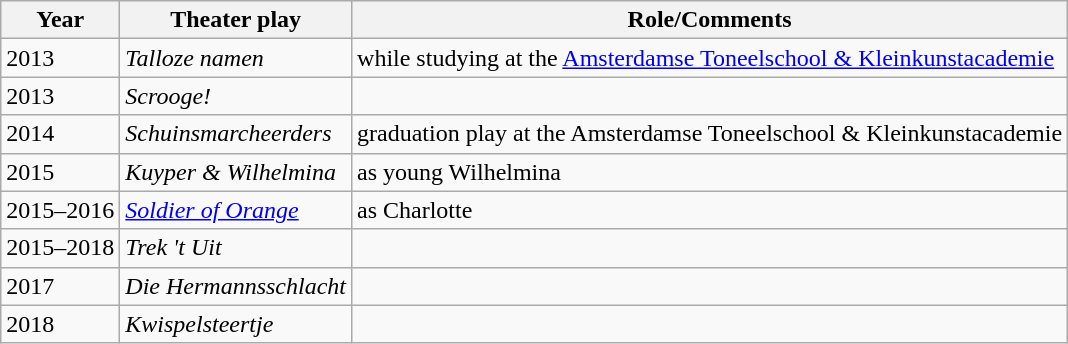<table tablle class="wikitable">
<tr>
<th>Year</th>
<th>Theater play</th>
<th>Role/Comments</th>
</tr>
<tr>
<td>2013</td>
<td><em>Talloze namen</em></td>
<td>while studying at the <a href='#'>Amsterdamse Toneelschool & Kleinkunstacademie</a></td>
</tr>
<tr>
<td>2013</td>
<td><em>Scrooge!</em></td>
<td></td>
</tr>
<tr>
<td>2014</td>
<td><em>Schuinsmarcheerders</em></td>
<td>graduation play at the Amsterdamse Toneelschool & Kleinkunstacademie</td>
</tr>
<tr>
<td>2015</td>
<td><em>Kuyper & Wilhelmina</em></td>
<td>as young Wilhelmina</td>
</tr>
<tr>
<td>2015–2016</td>
<td><a href='#'><em>Soldier of Orange</em></a></td>
<td>as Charlotte</td>
</tr>
<tr>
<td>2015–2018</td>
<td><em>Trek 't Uit</em></td>
</tr>
<tr>
<td>2017</td>
<td><em>Die Hermannsschlacht</em></td>
<td></td>
</tr>
<tr>
<td>2018</td>
<td><em>Kwispelsteertje</em></td>
<td></td>
</tr>
</table>
